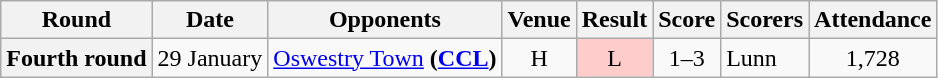<table class="wikitable" style="text-align:center">
<tr>
<th>Round</th>
<th>Date</th>
<th>Opponents</th>
<th>Venue</th>
<th>Result</th>
<th>Score</th>
<th>Scorers</th>
<th>Attendance</th>
</tr>
<tr>
<th>Fourth round</th>
<td>29 January</td>
<td><a href='#'>Oswestry Town</a> <strong>(<a href='#'>CCL</a>)</strong></td>
<td>H</td>
<td style="background-color:#FFCCCC">L</td>
<td>1–3</td>
<td align="left">Lunn</td>
<td>1,728</td>
</tr>
</table>
